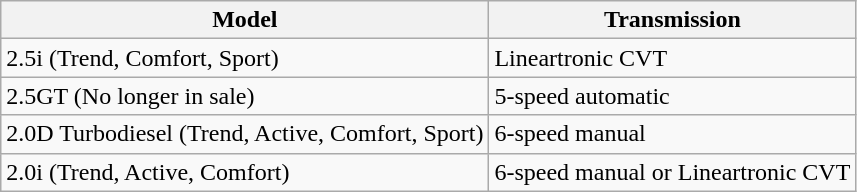<table class="wikitable">
<tr>
<th>Model</th>
<th>Transmission</th>
</tr>
<tr>
<td>2.5i (Trend, Comfort, Sport)</td>
<td>Lineartronic CVT</td>
</tr>
<tr>
<td>2.5GT (No longer in sale)</td>
<td>5-speed automatic</td>
</tr>
<tr>
<td>2.0D Turbodiesel (Trend, Active, Comfort, Sport)</td>
<td>6-speed manual</td>
</tr>
<tr>
<td>2.0i (Trend, Active, Comfort)</td>
<td>6-speed manual or Lineartronic CVT</td>
</tr>
</table>
